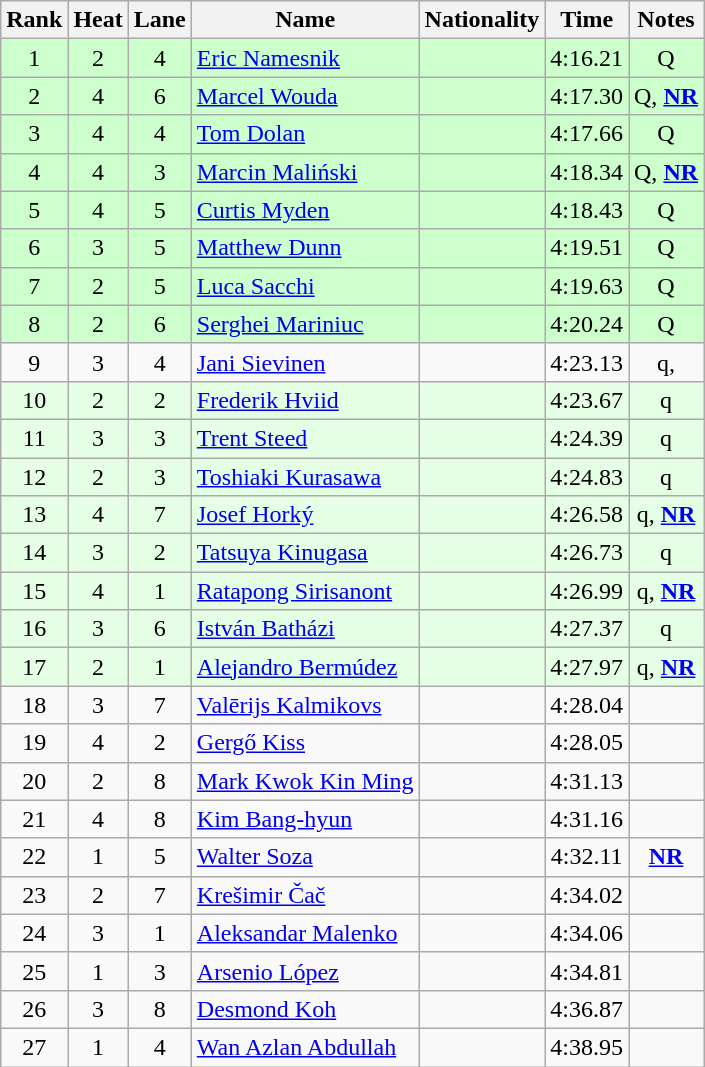<table class="wikitable sortable" style="text-align:center">
<tr>
<th>Rank</th>
<th>Heat</th>
<th>Lane</th>
<th>Name</th>
<th>Nationality</th>
<th>Time</th>
<th>Notes</th>
</tr>
<tr bgcolor=#cfc>
<td>1</td>
<td>2</td>
<td>4</td>
<td align=left><a href='#'>Eric Namesnik</a></td>
<td align=left></td>
<td>4:16.21</td>
<td>Q</td>
</tr>
<tr bgcolor=#cfc>
<td>2</td>
<td>4</td>
<td>6</td>
<td align=left><a href='#'>Marcel Wouda</a></td>
<td align=left></td>
<td>4:17.30</td>
<td>Q, <strong><a href='#'>NR</a></strong></td>
</tr>
<tr bgcolor=#cfc>
<td>3</td>
<td>4</td>
<td>4</td>
<td align=left><a href='#'>Tom Dolan</a></td>
<td align=left></td>
<td>4:17.66</td>
<td>Q</td>
</tr>
<tr bgcolor=#cfc>
<td>4</td>
<td>4</td>
<td>3</td>
<td align=left><a href='#'>Marcin Maliński</a></td>
<td align=left></td>
<td>4:18.34</td>
<td>Q, <strong><a href='#'>NR</a></strong></td>
</tr>
<tr bgcolor=#cfc>
<td>5</td>
<td>4</td>
<td>5</td>
<td align=left><a href='#'>Curtis Myden</a></td>
<td align=left></td>
<td>4:18.43</td>
<td>Q</td>
</tr>
<tr bgcolor=#cfc>
<td>6</td>
<td>3</td>
<td>5</td>
<td align=left><a href='#'>Matthew Dunn</a></td>
<td align=left></td>
<td>4:19.51</td>
<td>Q</td>
</tr>
<tr bgcolor=#cfc>
<td>7</td>
<td>2</td>
<td>5</td>
<td align=left><a href='#'>Luca Sacchi</a></td>
<td align=left></td>
<td>4:19.63</td>
<td>Q</td>
</tr>
<tr bgcolor=#cfc>
<td>8</td>
<td>2</td>
<td>6</td>
<td align=left><a href='#'>Serghei Mariniuc</a></td>
<td align=left></td>
<td>4:20.24</td>
<td>Q</td>
</tr>
<tr>
<td>9</td>
<td>3</td>
<td>4</td>
<td align=left><a href='#'>Jani Sievinen</a></td>
<td align=left></td>
<td>4:23.13</td>
<td>q, </td>
</tr>
<tr bgcolor=e5ffe5>
<td>10</td>
<td>2</td>
<td>2</td>
<td align=left><a href='#'>Frederik Hviid</a></td>
<td align=left></td>
<td>4:23.67</td>
<td>q</td>
</tr>
<tr bgcolor=e5ffe5>
<td>11</td>
<td>3</td>
<td>3</td>
<td align=left><a href='#'>Trent Steed</a></td>
<td align=left></td>
<td>4:24.39</td>
<td>q</td>
</tr>
<tr bgcolor=e5ffe5>
<td>12</td>
<td>2</td>
<td>3</td>
<td align=left><a href='#'>Toshiaki Kurasawa</a></td>
<td align=left></td>
<td>4:24.83</td>
<td>q</td>
</tr>
<tr bgcolor=e5ffe5>
<td>13</td>
<td>4</td>
<td>7</td>
<td align=left><a href='#'>Josef Horký</a></td>
<td align=left></td>
<td>4:26.58</td>
<td>q, <strong><a href='#'>NR</a></strong></td>
</tr>
<tr bgcolor=e5ffe5>
<td>14</td>
<td>3</td>
<td>2</td>
<td align=left><a href='#'>Tatsuya Kinugasa</a></td>
<td align=left></td>
<td>4:26.73</td>
<td>q</td>
</tr>
<tr bgcolor=e5ffe5>
<td>15</td>
<td>4</td>
<td>1</td>
<td align=left><a href='#'>Ratapong Sirisanont</a></td>
<td align=left></td>
<td>4:26.99</td>
<td>q, <strong><a href='#'>NR</a></strong></td>
</tr>
<tr bgcolor=e5ffe5>
<td>16</td>
<td>3</td>
<td>6</td>
<td align=left><a href='#'>István Batházi</a></td>
<td align=left></td>
<td>4:27.37</td>
<td>q</td>
</tr>
<tr bgcolor=e5ffe5>
<td>17</td>
<td>2</td>
<td>1</td>
<td align=left><a href='#'>Alejandro Bermúdez</a></td>
<td align=left></td>
<td>4:27.97</td>
<td>q, <strong><a href='#'>NR</a></strong></td>
</tr>
<tr>
<td>18</td>
<td>3</td>
<td>7</td>
<td align=left><a href='#'>Valērijs Kalmikovs</a></td>
<td align=left></td>
<td>4:28.04</td>
<td></td>
</tr>
<tr>
<td>19</td>
<td>4</td>
<td>2</td>
<td align=left><a href='#'>Gergő Kiss</a></td>
<td align=left></td>
<td>4:28.05</td>
<td></td>
</tr>
<tr>
<td>20</td>
<td>2</td>
<td>8</td>
<td align=left><a href='#'>Mark Kwok Kin Ming</a></td>
<td align=left></td>
<td>4:31.13</td>
<td></td>
</tr>
<tr>
<td>21</td>
<td>4</td>
<td>8</td>
<td align=left><a href='#'>Kim Bang-hyun</a></td>
<td align=left></td>
<td>4:31.16</td>
<td></td>
</tr>
<tr>
<td>22</td>
<td>1</td>
<td>5</td>
<td align=left><a href='#'>Walter Soza</a></td>
<td align=left></td>
<td>4:32.11</td>
<td><strong><a href='#'>NR</a></strong></td>
</tr>
<tr>
<td>23</td>
<td>2</td>
<td>7</td>
<td align=left><a href='#'>Krešimir Čač</a></td>
<td align=left></td>
<td>4:34.02</td>
<td></td>
</tr>
<tr>
<td>24</td>
<td>3</td>
<td>1</td>
<td align=left><a href='#'>Aleksandar Malenko</a></td>
<td align=left></td>
<td>4:34.06</td>
<td></td>
</tr>
<tr>
<td>25</td>
<td>1</td>
<td>3</td>
<td align=left><a href='#'>Arsenio López</a></td>
<td align=left></td>
<td>4:34.81</td>
<td></td>
</tr>
<tr>
<td>26</td>
<td>3</td>
<td>8</td>
<td align=left><a href='#'>Desmond Koh</a></td>
<td align=left></td>
<td>4:36.87</td>
<td></td>
</tr>
<tr>
<td>27</td>
<td>1</td>
<td>4</td>
<td align=left><a href='#'>Wan Azlan Abdullah</a></td>
<td align=left></td>
<td>4:38.95</td>
<td></td>
</tr>
</table>
